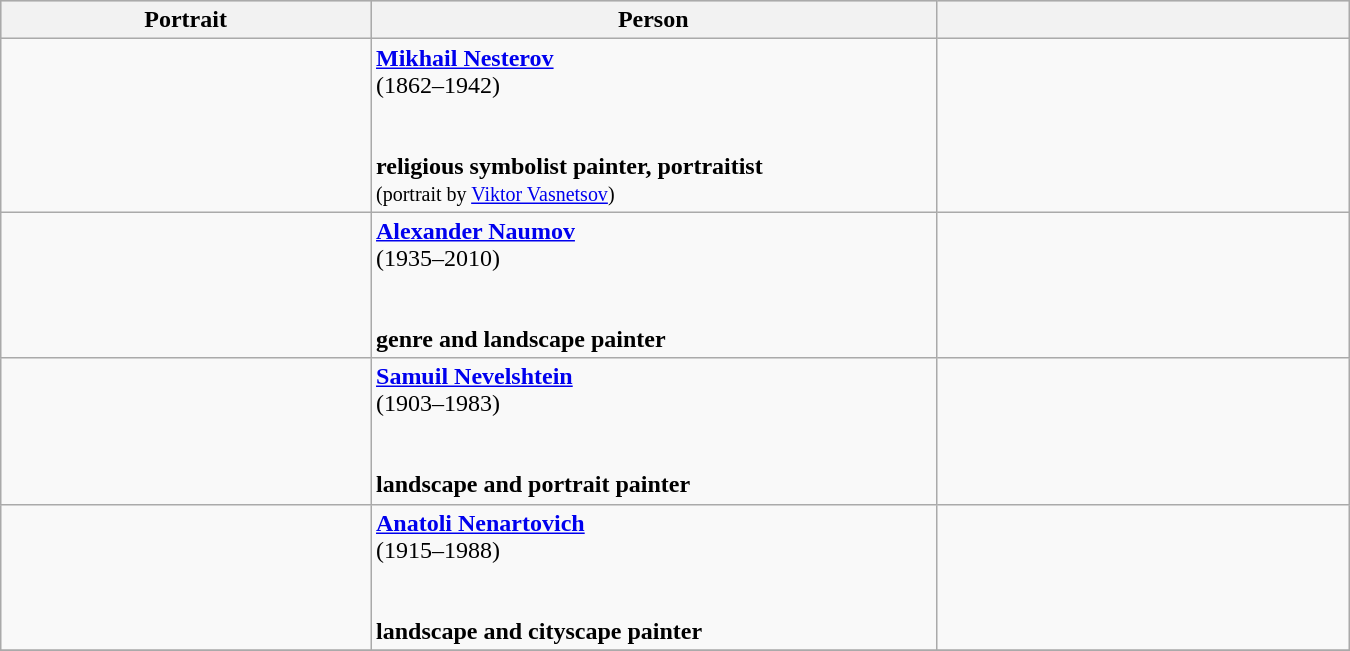<table class="wikitable" width=900pt>
<tr bgcolor="#cccccc">
<th width=17%>Portrait</th>
<th width=26%>Person</th>
<th width=19%></th>
</tr>
<tr>
<td align=center></td>
<td><strong><a href='#'>Mikhail Nesterov</a></strong><br> (1862–1942)<br> <br><br><strong>religious symbolist painter, portraitist</strong><br><small>(portrait by <a href='#'>Viktor Vasnetsov</a>)</small></td>
<td align=center></td>
</tr>
<tr>
<td align=center></td>
<td><strong><a href='#'>Alexander Naumov</a></strong><br>(1935–2010)<br><br><br><strong>genre and landscape painter</strong></td>
<td align=center></td>
</tr>
<tr>
<td align=center></td>
<td><strong><a href='#'>Samuil Nevelshtein</a></strong> <br>(1903–1983)<br><br><br><strong>landscape and portrait painter</strong></td>
<td align=center></td>
</tr>
<tr>
<td align=center></td>
<td><strong><a href='#'>Anatoli Nenartovich</a></strong> <br>(1915–1988)<br><br><br><strong>landscape and cityscape painter</strong></td>
<td align=center></td>
</tr>
<tr>
</tr>
</table>
